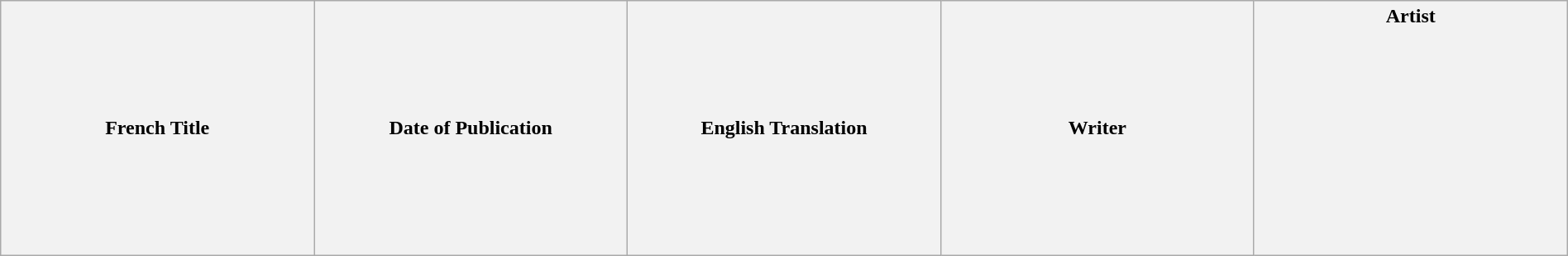<table class="wikitable plainrowheaders" style="width:100%; margin:auto;">
<tr>
<th width="120">French Title</th>
<th width="120">Date of Publication</th>
<th width="120">English Translation</th>
<th width="120">Writer</th>
<th width="120">Artist<br><br><br><br><br><br><br><br><br><br><br></th>
</tr>
</table>
